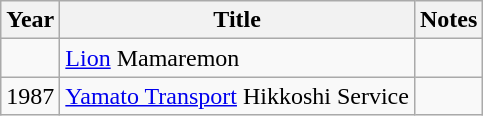<table class="wikitable">
<tr>
<th>Year</th>
<th>Title</th>
<th>Notes</th>
</tr>
<tr>
<td></td>
<td><a href='#'>Lion</a> Mamaremon</td>
<td></td>
</tr>
<tr>
<td>1987</td>
<td><a href='#'>Yamato Transport</a> Hikkoshi Service</td>
<td></td>
</tr>
</table>
